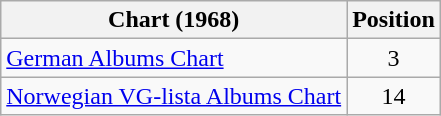<table class="wikitable sortable" style="text-align:center;">
<tr>
<th>Chart (1968)</th>
<th>Position</th>
</tr>
<tr>
<td align="left"><a href='#'>German Albums Chart</a></td>
<td>3</td>
</tr>
<tr>
<td align="left"><a href='#'>Norwegian VG-lista Albums Chart</a></td>
<td>14</td>
</tr>
</table>
